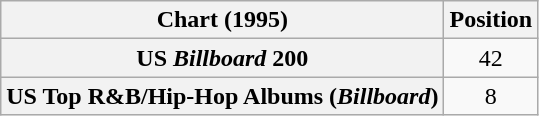<table class="wikitable plainrowheaders" style="text-align:center">
<tr>
<th scope="col">Chart (1995)</th>
<th scope="col">Position</th>
</tr>
<tr>
<th scope="row">US <em>Billboard</em> 200</th>
<td style="text-align:center;">42</td>
</tr>
<tr>
<th scope="row">US Top R&B/Hip-Hop Albums (<em>Billboard</em>)</th>
<td style="text-align:center;">8</td>
</tr>
</table>
